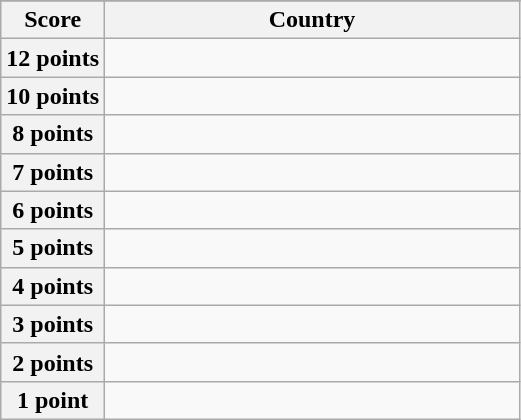<table class="wikitable">
<tr>
</tr>
<tr>
<th scope="col" width="20%">Score</th>
<th scope="col">Country</th>
</tr>
<tr>
<th scope="row">12 points</th>
<td></td>
</tr>
<tr>
<th scope="row">10 points</th>
<td></td>
</tr>
<tr>
<th scope="row">8 points</th>
<td></td>
</tr>
<tr>
<th scope="row">7 points</th>
<td></td>
</tr>
<tr>
<th scope="row">6 points</th>
<td></td>
</tr>
<tr>
<th scope="row">5 points</th>
<td></td>
</tr>
<tr>
<th scope="row">4 points</th>
<td></td>
</tr>
<tr>
<th scope="row">3 points</th>
<td></td>
</tr>
<tr>
<th scope="row">2 points</th>
<td></td>
</tr>
<tr>
<th scope="row">1 point</th>
<td></td>
</tr>
</table>
